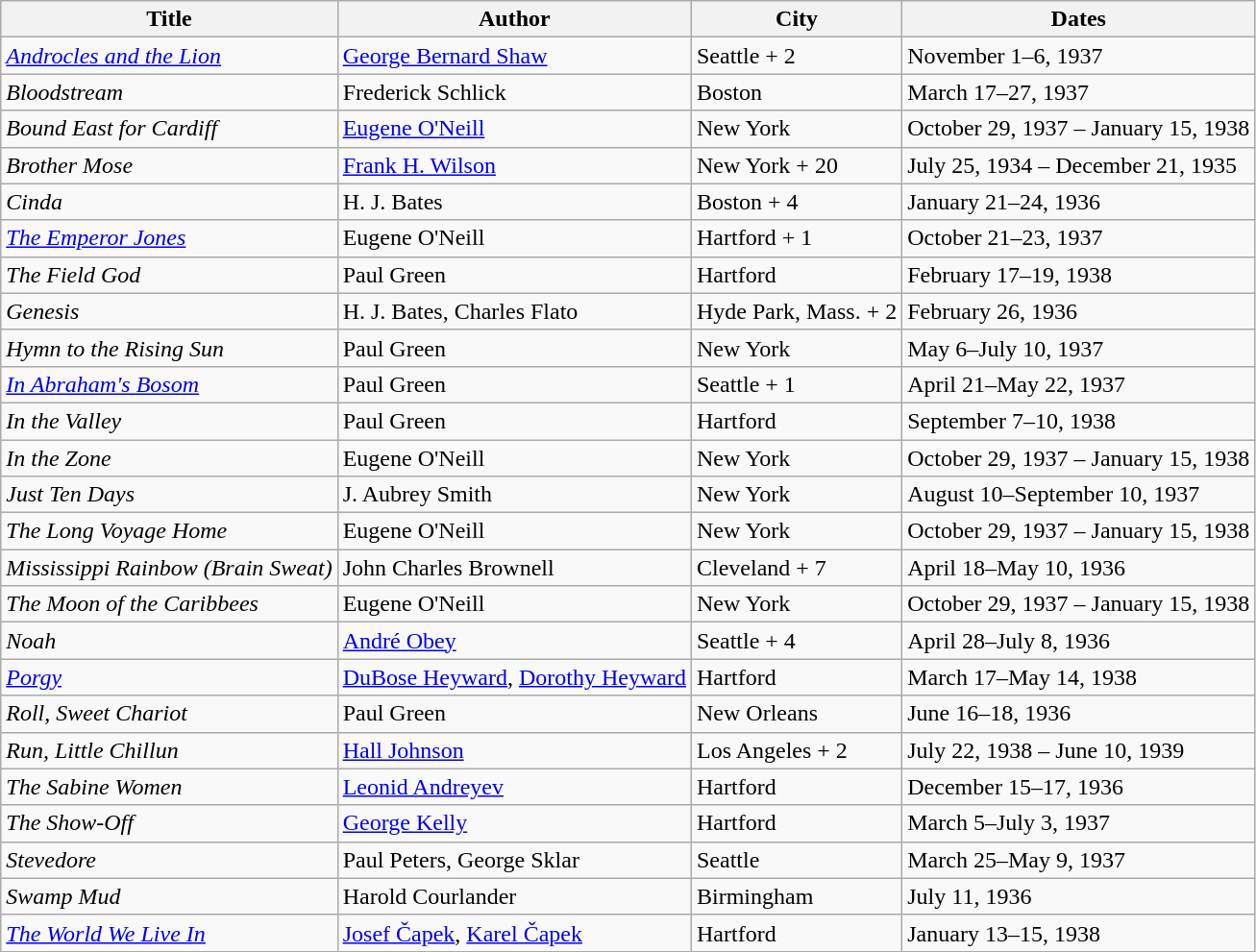<table class="wikitable">
<tr>
<th>Title</th>
<th>Author</th>
<th>City</th>
<th>Dates</th>
</tr>
<tr>
<td><em><a href='#'>Androcles and the Lion</a></em></td>
<td><a href='#'>George Bernard Shaw</a></td>
<td>Seattle + 2</td>
<td>November 1–6, 1937</td>
</tr>
<tr>
<td><em>Bloodstream</em></td>
<td>Frederick Schlick</td>
<td>Boston</td>
<td>March 17–27, 1937</td>
</tr>
<tr>
<td><em>Bound East for Cardiff</em></td>
<td><a href='#'>Eugene O'Neill</a></td>
<td>New York</td>
<td>October 29, 1937 – January 15, 1938</td>
</tr>
<tr>
<td><em>Brother Mose</em></td>
<td><a href='#'>Frank H. Wilson</a></td>
<td>New York + 20</td>
<td>July 25, 1934 – December 21, 1935</td>
</tr>
<tr>
<td><em>Cinda</em></td>
<td>H. J. Bates</td>
<td>Boston + 4</td>
<td>January 21–24, 1936</td>
</tr>
<tr>
<td><em><a href='#'>The Emperor Jones</a></em></td>
<td>Eugene O'Neill</td>
<td>Hartford + 1</td>
<td>October 21–23, 1937</td>
</tr>
<tr>
<td><em>The Field God</em></td>
<td>Paul Green</td>
<td>Hartford</td>
<td>February 17–19, 1938</td>
</tr>
<tr>
<td><em>Genesis</em></td>
<td>H. J. Bates, Charles Flato</td>
<td>Hyde Park, Mass. + 2</td>
<td>February 26, 1936</td>
</tr>
<tr>
<td><em>Hymn to the Rising Sun</em></td>
<td>Paul Green</td>
<td>New York</td>
<td>May 6–July 10, 1937</td>
</tr>
<tr>
<td><em><a href='#'>In Abraham's Bosom</a></em></td>
<td>Paul Green</td>
<td>Seattle + 1</td>
<td>April 21–May 22, 1937</td>
</tr>
<tr>
<td><em>In the Valley</em></td>
<td>Paul Green</td>
<td>Hartford</td>
<td>September 7–10, 1938</td>
</tr>
<tr>
<td><em>In the Zone</em></td>
<td>Eugene O'Neill</td>
<td>New York</td>
<td>October 29, 1937 – January 15, 1938</td>
</tr>
<tr>
<td><em>Just Ten Days</em></td>
<td>J. Aubrey Smith</td>
<td>New York</td>
<td>August 10–September 10, 1937</td>
</tr>
<tr>
<td><em>The Long Voyage Home</em></td>
<td>Eugene O'Neill</td>
<td>New York</td>
<td>October 29, 1937 – January 15, 1938</td>
</tr>
<tr>
<td><em>Mississippi Rainbow (Brain Sweat)</em></td>
<td>John Charles Brownell</td>
<td>Cleveland + 7</td>
<td>April 18–May 10, 1936</td>
</tr>
<tr>
<td><em>The Moon of the Caribbees</em></td>
<td>Eugene O'Neill</td>
<td>New York</td>
<td>October 29, 1937 – January 15, 1938</td>
</tr>
<tr>
<td><em>Noah</em></td>
<td><a href='#'>André Obey</a></td>
<td>Seattle + 4</td>
<td>April 28–July 8, 1936</td>
</tr>
<tr>
<td><em><a href='#'>Porgy</a></em></td>
<td><a href='#'>DuBose Heyward</a>, <a href='#'>Dorothy Heyward</a></td>
<td>Hartford</td>
<td>March 17–May 14, 1938</td>
</tr>
<tr>
<td><em>Roll, Sweet Chariot</em></td>
<td>Paul Green</td>
<td>New Orleans</td>
<td>June 16–18, 1936</td>
</tr>
<tr>
<td><em>Run, Little Chillun</em></td>
<td><a href='#'>Hall Johnson</a></td>
<td>Los Angeles + 2</td>
<td>July 22, 1938 – June 10, 1939</td>
</tr>
<tr>
<td><em>The Sabine Women</em></td>
<td><a href='#'>Leonid Andreyev</a></td>
<td>Hartford</td>
<td>December 15–17, 1936</td>
</tr>
<tr>
<td><em>The Show-Off</em></td>
<td><a href='#'>George Kelly</a></td>
<td>Hartford</td>
<td>March 5–July 3, 1937</td>
</tr>
<tr>
<td><em>Stevedore</em></td>
<td>Paul Peters, George Sklar</td>
<td>Seattle</td>
<td>March 25–May 9, 1937</td>
</tr>
<tr>
<td><em>Swamp Mud</em></td>
<td>Harold Courlander</td>
<td>Birmingham</td>
<td>July 11, 1936</td>
</tr>
<tr>
<td><em><a href='#'>The World We Live In</a></em></td>
<td><a href='#'>Josef Čapek</a>, <a href='#'>Karel Čapek</a></td>
<td>Hartford</td>
<td>January 13–15, 1938</td>
</tr>
</table>
